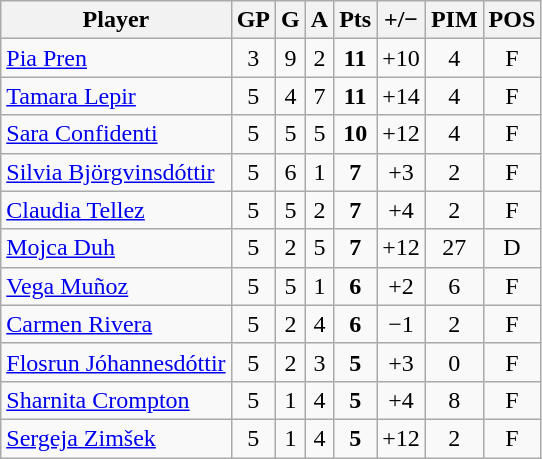<table class="wikitable sortable" style="text-align:center;">
<tr>
<th>Player</th>
<th>GP</th>
<th>G</th>
<th>A</th>
<th>Pts</th>
<th>+/−</th>
<th>PIM</th>
<th>POS</th>
</tr>
<tr>
<td style="text-align:left;"> <a href='#'>Pia Pren</a></td>
<td>3</td>
<td>9</td>
<td>2</td>
<td><strong>11</strong></td>
<td>+10</td>
<td>4</td>
<td>F</td>
</tr>
<tr>
<td style="text-align:left;"> <a href='#'>Tamara Lepir</a></td>
<td>5</td>
<td>4</td>
<td>7</td>
<td><strong>11</strong></td>
<td>+14</td>
<td>4</td>
<td>F</td>
</tr>
<tr>
<td style="text-align:left;"> <a href='#'>Sara Confidenti</a></td>
<td>5</td>
<td>5</td>
<td>5</td>
<td><strong>10</strong></td>
<td>+12</td>
<td>4</td>
<td>F</td>
</tr>
<tr>
<td style="text-align:left;"> <a href='#'>Silvia Björgvinsdóttir</a></td>
<td>5</td>
<td>6</td>
<td>1</td>
<td><strong>7</strong></td>
<td>+3</td>
<td>2</td>
<td>F</td>
</tr>
<tr>
<td style="text-align:left;"> <a href='#'>Claudia Tellez</a></td>
<td>5</td>
<td>5</td>
<td>2</td>
<td><strong>7</strong></td>
<td>+4</td>
<td>2</td>
<td>F</td>
</tr>
<tr>
<td style="text-align:left;"> <a href='#'>Mojca Duh</a></td>
<td>5</td>
<td>2</td>
<td>5</td>
<td><strong>7</strong></td>
<td>+12</td>
<td>27</td>
<td>D</td>
</tr>
<tr>
<td style="text-align:left;"> <a href='#'>Vega Muñoz</a></td>
<td>5</td>
<td>5</td>
<td>1</td>
<td><strong>6</strong></td>
<td>+2</td>
<td>6</td>
<td>F</td>
</tr>
<tr>
<td style="text-align:left;"> <a href='#'>Carmen Rivera</a></td>
<td>5</td>
<td>2</td>
<td>4</td>
<td><strong>6</strong></td>
<td>−1</td>
<td>2</td>
<td>F</td>
</tr>
<tr>
<td style="text-align:left;"> <a href='#'>Flosrun Jóhannesdóttir</a></td>
<td>5</td>
<td>2</td>
<td>3</td>
<td><strong>5</strong></td>
<td>+3</td>
<td>0</td>
<td>F</td>
</tr>
<tr>
<td style="text-align:left;"> <a href='#'>Sharnita Crompton</a></td>
<td>5</td>
<td>1</td>
<td>4</td>
<td><strong>5</strong></td>
<td>+4</td>
<td>8</td>
<td>F</td>
</tr>
<tr>
<td style="text-align:left;"> <a href='#'>Sergeja Zimšek</a></td>
<td>5</td>
<td>1</td>
<td>4</td>
<td><strong>5</strong></td>
<td>+12</td>
<td>2</td>
<td>F</td>
</tr>
</table>
